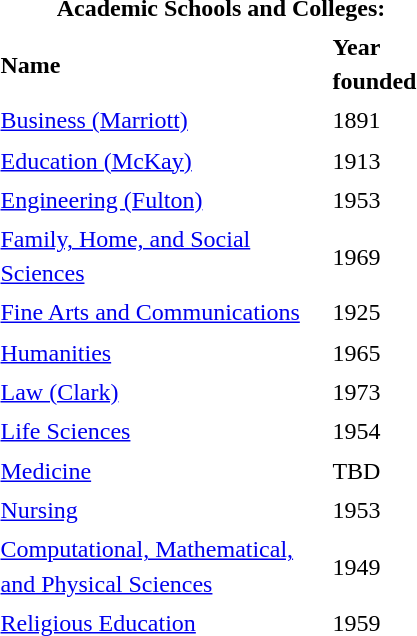<table class="toccolours" style="float:right; margin-left:1em; line-height:1.4em; width:300px;">
<tr>
<th colspan="2" style="text-align: center;"><strong>Academic Schools and Colleges:</strong></th>
</tr>
<tr>
<td><strong>Name</strong></td>
<td><strong>Year founded</strong></td>
</tr>
<tr>
<td><a href='#'>Business (Marriott)</a></td>
<td>1891</td>
</tr>
<tr>
<td><a href='#'>Education (McKay)</a></td>
<td>1913</td>
</tr>
<tr>
<td><a href='#'>Engineering (Fulton)</a></td>
<td>1953</td>
</tr>
<tr>
<td><a href='#'>Family, Home, and Social Sciences</a></td>
<td>1969</td>
</tr>
<tr>
<td><a href='#'>Fine Arts and Communications</a></td>
<td>1925</td>
</tr>
<tr>
<td><a href='#'>Humanities</a></td>
<td>1965</td>
</tr>
<tr>
<td><a href='#'>Law (Clark)</a></td>
<td>1973</td>
</tr>
<tr>
<td><a href='#'>Life Sciences</a></td>
<td>1954</td>
</tr>
<tr>
<td><a href='#'>Medicine</a></td>
<td>TBD</td>
</tr>
<tr>
<td><a href='#'>Nursing</a></td>
<td>1953</td>
</tr>
<tr>
<td><a href='#'>Computational, Mathematical, and Physical Sciences</a></td>
<td>1949</td>
</tr>
<tr>
<td><a href='#'>Religious Education</a></td>
<td>1959</td>
</tr>
</table>
